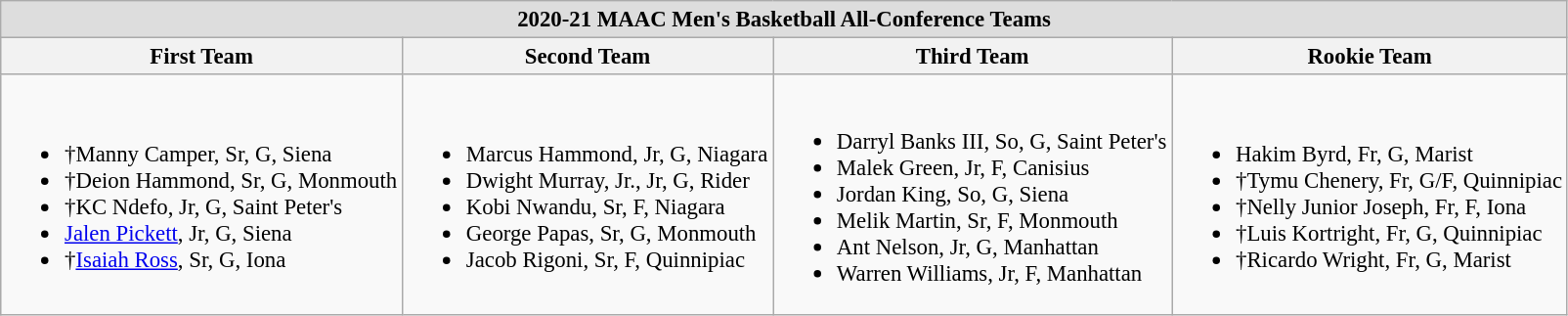<table class="wikitable" style="white-space:nowrap; font-size:95%;">
<tr>
<td colspan="4" style="text-align:center; background:#ddd;"><strong>2020-21 MAAC Men's Basketball All-Conference Teams</strong></td>
</tr>
<tr>
<th>First Team</th>
<th>Second Team</th>
<th>Third Team</th>
<th>Rookie Team</th>
</tr>
<tr>
<td><br><ul><li>†Manny Camper, Sr, G, Siena</li><li>†Deion Hammond, Sr, G, Monmouth</li><li>†KC Ndefo, Jr, G, Saint Peter's</li><li><a href='#'>Jalen Pickett</a>, Jr, G, Siena</li><li>†<a href='#'>Isaiah Ross</a>, Sr, G, Iona</li></ul></td>
<td><br><ul><li>Marcus Hammond, Jr, G, Niagara</li><li>Dwight Murray, Jr., Jr, G, Rider</li><li>Kobi Nwandu, Sr, F, Niagara</li><li>George Papas, Sr, G, Monmouth</li><li>Jacob Rigoni, Sr, F, Quinnipiac</li></ul></td>
<td><br><ul><li>Darryl Banks III, So, G, Saint Peter's</li><li>Malek Green, Jr, F, Canisius</li><li>Jordan King, So, G, Siena</li><li>Melik Martin, Sr, F, Monmouth</li><li>Ant Nelson, Jr, G, Manhattan</li><li>Warren Williams, Jr, F, Manhattan</li></ul></td>
<td><br><ul><li>Hakim Byrd, Fr, G, Marist</li><li>†Tymu Chenery, Fr, G/F, Quinnipiac</li><li>†Nelly Junior Joseph, Fr, F, Iona</li><li>†Luis Kortright, Fr, G, Quinnipiac</li><li>†Ricardo Wright, Fr, G, Marist</li></ul></td>
</tr>
</table>
